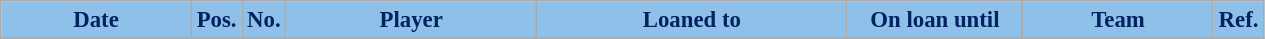<table class="wikitable" style="text-align:center; font-size:95%; ">
<tr>
<th style="background:#8FC0E9; color:#022360; width:120px;">Date</th>
<th style="background:#8FC0E9; color:#022360; width:20px;">Pos.</th>
<th style="background:#8FC0E9; color:#022360; width:20px;">No.</th>
<th style="background:#8FC0E9; color:#022360; width:160px;">Player</th>
<th style="background:#8FC0E9; color:#022360; width:200px;">Loaned to</th>
<th style="background:#8FC0E9; color:#022360; width:110px;">On loan until</th>
<th style="background:#8FC0E9; color:#022360; width:120px;">Team</th>
<th style="background:#8FC0E9; color:#022360; width:25px">Ref.</th>
</tr>
</table>
